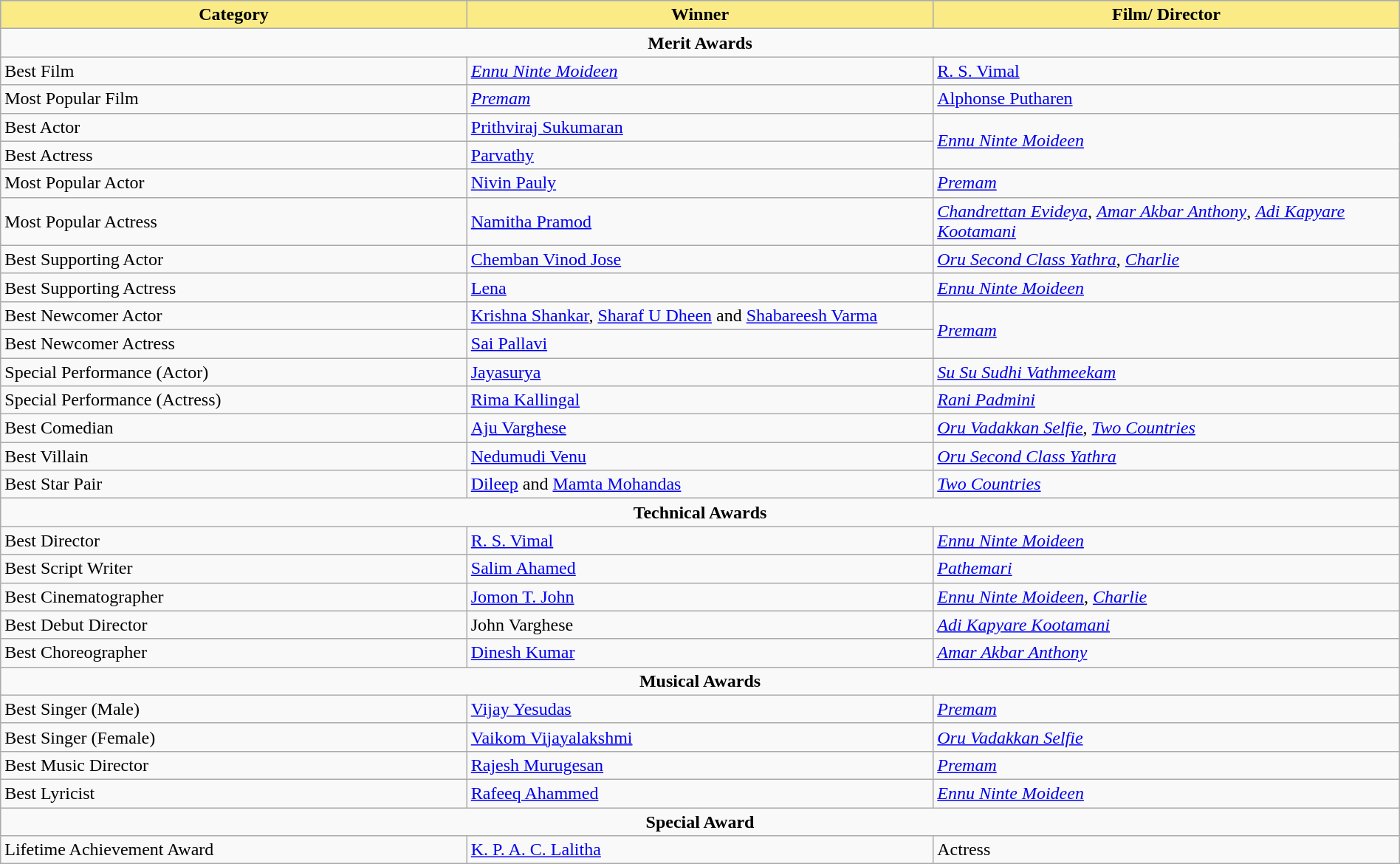<table class="wikitable" style="width:100%">
<tr style="background:#BEBEBE">
<th width="30%" style="background:#FAEB86">Category</th>
<th width="30%" style="background:#FAEB86">Winner</th>
<th width="30%" style="background:#FAEB86">Film/ Director</th>
</tr>
<tr>
<td style="text-align:center;" colspan="3"><strong>Merit Awards</strong></td>
</tr>
<tr>
<td>Best Film</td>
<td><em><a href='#'>Ennu Ninte Moideen</a></em></td>
<td><a href='#'>R. S. Vimal</a></td>
</tr>
<tr>
<td>Most Popular Film</td>
<td><em><a href='#'>Premam</a></em></td>
<td><a href='#'>Alphonse Putharen</a></td>
</tr>
<tr>
<td>Best Actor</td>
<td><a href='#'>Prithviraj Sukumaran</a></td>
<td rowspan="2"><em><a href='#'>Ennu Ninte Moideen</a></em></td>
</tr>
<tr>
<td>Best Actress</td>
<td><a href='#'>Parvathy</a></td>
</tr>
<tr>
<td>Most Popular Actor</td>
<td><a href='#'>Nivin Pauly</a></td>
<td><em><a href='#'>Premam</a></em></td>
</tr>
<tr>
<td>Most Popular Actress</td>
<td><a href='#'>Namitha Pramod</a></td>
<td><em><a href='#'>Chandrettan Evideya</a></em>, <em><a href='#'>Amar Akbar Anthony</a></em>, <em><a href='#'>Adi Kapyare Kootamani</a></em></td>
</tr>
<tr>
<td>Best Supporting Actor</td>
<td><a href='#'>Chemban Vinod Jose</a></td>
<td><em><a href='#'>Oru Second Class Yathra</a></em>, <em><a href='#'>Charlie</a></em></td>
</tr>
<tr>
<td>Best Supporting Actress</td>
<td><a href='#'>Lena</a></td>
<td><em><a href='#'>Ennu Ninte Moideen</a></em></td>
</tr>
<tr>
<td>Best Newcomer Actor</td>
<td><a href='#'>Krishna Shankar</a>, <a href='#'>Sharaf U Dheen</a> and <a href='#'>Shabareesh Varma</a></td>
<td rowspan="2"><em><a href='#'>Premam</a></em></td>
</tr>
<tr>
<td>Best Newcomer Actress</td>
<td><a href='#'>Sai Pallavi</a></td>
</tr>
<tr>
<td>Special Performance (Actor)</td>
<td><a href='#'>Jayasurya</a></td>
<td><em><a href='#'>Su Su Sudhi Vathmeekam</a></em></td>
</tr>
<tr>
<td>Special Performance (Actress)</td>
<td><a href='#'>Rima Kallingal</a></td>
<td><em><a href='#'>Rani Padmini</a></em></td>
</tr>
<tr>
<td>Best Comedian</td>
<td><a href='#'>Aju Varghese</a></td>
<td><em><a href='#'>Oru Vadakkan Selfie</a></em>, <em><a href='#'>Two Countries</a></em></td>
</tr>
<tr>
<td>Best Villain</td>
<td><a href='#'>Nedumudi Venu</a></td>
<td><em><a href='#'>Oru Second Class Yathra</a></em></td>
</tr>
<tr>
<td>Best Star Pair</td>
<td><a href='#'>Dileep</a> and <a href='#'>Mamta Mohandas</a></td>
<td><em><a href='#'>Two Countries</a></em></td>
</tr>
<tr>
<td style="text-align:center;" colspan="3"><strong>Technical Awards</strong></td>
</tr>
<tr>
<td>Best Director</td>
<td><a href='#'>R. S. Vimal</a></td>
<td><em><a href='#'>Ennu Ninte Moideen</a></em></td>
</tr>
<tr>
<td>Best Script Writer</td>
<td><a href='#'>Salim Ahamed</a></td>
<td><em><a href='#'>Pathemari</a></em></td>
</tr>
<tr>
<td>Best Cinematographer</td>
<td><a href='#'>Jomon T. John</a></td>
<td><em><a href='#'>Ennu Ninte Moideen</a></em>, <em><a href='#'>Charlie</a></em></td>
</tr>
<tr>
<td>Best Debut Director</td>
<td>John Varghese</td>
<td><em><a href='#'>Adi Kapyare Kootamani</a></em></td>
</tr>
<tr>
<td>Best Choreographer</td>
<td><a href='#'>Dinesh Kumar</a></td>
<td><em><a href='#'>Amar Akbar Anthony</a></em></td>
</tr>
<tr>
<td style="text-align:center;" colspan="3"><strong>Musical Awards</strong></td>
</tr>
<tr>
<td>Best Singer (Male)</td>
<td><a href='#'>Vijay Yesudas</a></td>
<td><em><a href='#'>Premam</a></em></td>
</tr>
<tr>
<td>Best Singer (Female)</td>
<td><a href='#'>Vaikom Vijayalakshmi</a></td>
<td><em><a href='#'>Oru Vadakkan Selfie</a></em></td>
</tr>
<tr>
<td>Best Music Director</td>
<td><a href='#'>Rajesh Murugesan</a></td>
<td><em><a href='#'>Premam</a></em></td>
</tr>
<tr>
<td>Best Lyricist</td>
<td><a href='#'>Rafeeq Ahammed</a></td>
<td><em><a href='#'>Ennu Ninte Moideen</a></em></td>
</tr>
<tr>
<td style="text-align:center;" colspan="3"><strong>Special Award</strong></td>
</tr>
<tr>
<td>Lifetime Achievement Award</td>
<td><a href='#'>K. P. A. C. Lalitha</a></td>
<td>Actress</td>
</tr>
</table>
